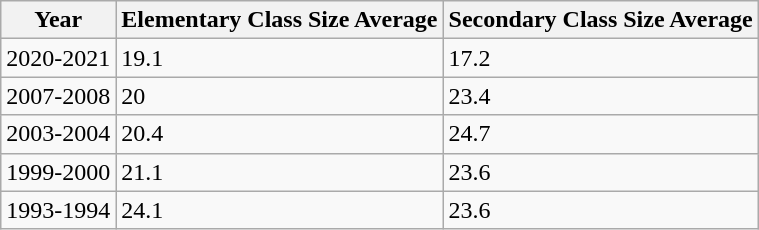<table class="wikitable">
<tr>
<th>Year</th>
<th>Elementary Class Size Average</th>
<th>Secondary Class Size Average</th>
</tr>
<tr>
<td>2020-2021</td>
<td>19.1</td>
<td>17.2</td>
</tr>
<tr>
<td>2007-2008</td>
<td>20</td>
<td>23.4</td>
</tr>
<tr>
<td>2003-2004</td>
<td>20.4</td>
<td>24.7</td>
</tr>
<tr>
<td>1999-2000</td>
<td>21.1</td>
<td>23.6</td>
</tr>
<tr>
<td>1993-1994</td>
<td>24.1</td>
<td>23.6</td>
</tr>
</table>
